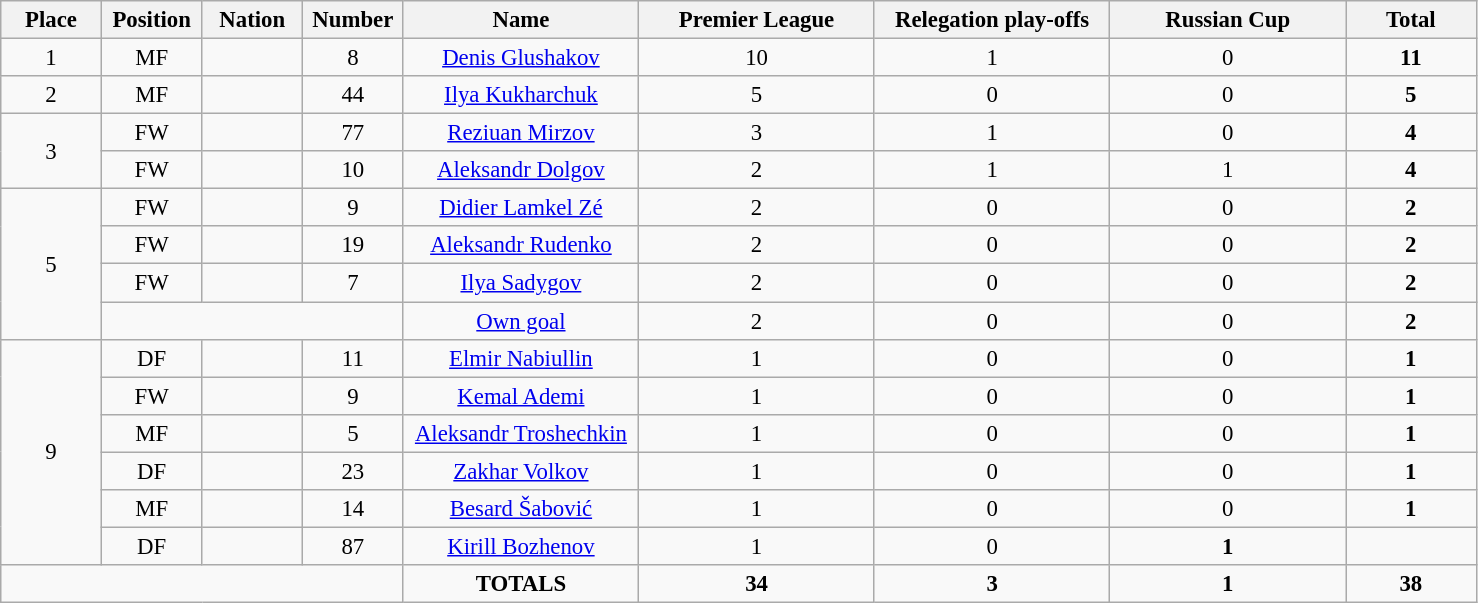<table class="wikitable" style="font-size: 95%; text-align: center;">
<tr>
<th width=60>Place</th>
<th width=60>Position</th>
<th width=60>Nation</th>
<th width=60>Number</th>
<th width=150>Name</th>
<th width=150>Premier League</th>
<th width=150>Relegation play-offs</th>
<th width=150>Russian Cup</th>
<th width=80><strong>Total</strong></th>
</tr>
<tr>
<td>1</td>
<td>MF</td>
<td></td>
<td>8</td>
<td><a href='#'>Denis Glushakov</a></td>
<td>10</td>
<td>1</td>
<td>0</td>
<td><strong>11</strong></td>
</tr>
<tr>
<td>2</td>
<td>MF</td>
<td></td>
<td>44</td>
<td><a href='#'>Ilya Kukharchuk</a></td>
<td>5</td>
<td>0</td>
<td>0</td>
<td><strong>5</strong></td>
</tr>
<tr>
<td rowspan="2">3</td>
<td>FW</td>
<td></td>
<td>77</td>
<td><a href='#'>Reziuan Mirzov</a></td>
<td>3</td>
<td>1</td>
<td>0</td>
<td><strong>4</strong></td>
</tr>
<tr>
<td>FW</td>
<td></td>
<td>10</td>
<td><a href='#'>Aleksandr Dolgov</a></td>
<td>2</td>
<td>1</td>
<td>1</td>
<td><strong>4</strong></td>
</tr>
<tr>
<td rowspan="4">5</td>
<td>FW</td>
<td></td>
<td>9</td>
<td><a href='#'>Didier Lamkel Zé</a></td>
<td>2</td>
<td>0</td>
<td>0</td>
<td><strong>2</strong></td>
</tr>
<tr>
<td>FW</td>
<td></td>
<td>19</td>
<td><a href='#'>Aleksandr Rudenko</a></td>
<td>2</td>
<td>0</td>
<td>0</td>
<td><strong>2</strong></td>
</tr>
<tr>
<td>FW</td>
<td></td>
<td>7</td>
<td><a href='#'>Ilya Sadygov</a></td>
<td>2</td>
<td>0</td>
<td>0</td>
<td><strong>2</strong></td>
</tr>
<tr>
<td colspan="3"></td>
<td><a href='#'>Own goal</a></td>
<td>2</td>
<td>0</td>
<td>0</td>
<td><strong>2</strong></td>
</tr>
<tr>
<td rowspan="6">9</td>
<td>DF</td>
<td></td>
<td>11</td>
<td><a href='#'>Elmir Nabiullin</a></td>
<td>1</td>
<td>0</td>
<td>0</td>
<td><strong>1</strong></td>
</tr>
<tr>
<td>FW</td>
<td></td>
<td>9</td>
<td><a href='#'>Kemal Ademi</a></td>
<td>1</td>
<td>0</td>
<td>0</td>
<td><strong>1</strong></td>
</tr>
<tr>
<td>MF</td>
<td></td>
<td>5</td>
<td><a href='#'>Aleksandr Troshechkin</a></td>
<td>1</td>
<td>0</td>
<td>0</td>
<td><strong>1</strong></td>
</tr>
<tr>
<td>DF</td>
<td></td>
<td>23</td>
<td><a href='#'>Zakhar Volkov</a></td>
<td>1</td>
<td>0</td>
<td>0</td>
<td><strong>1</strong></td>
</tr>
<tr>
<td>MF</td>
<td></td>
<td>14</td>
<td><a href='#'>Besard Šabović</a></td>
<td>1</td>
<td>0</td>
<td>0</td>
<td><strong>1</strong></td>
</tr>
<tr>
<td>DF</td>
<td></td>
<td>87</td>
<td><a href='#'>Kirill Bozhenov</a></td>
<td>1</td>
<td>0</td>
<td><strong>1</strong></td>
</tr>
<tr>
<td colspan="4"></td>
<td><strong>TOTALS</strong></td>
<td><strong>34</strong></td>
<td><strong>3</strong></td>
<td><strong>1</strong></td>
<td><strong>38</strong></td>
</tr>
</table>
